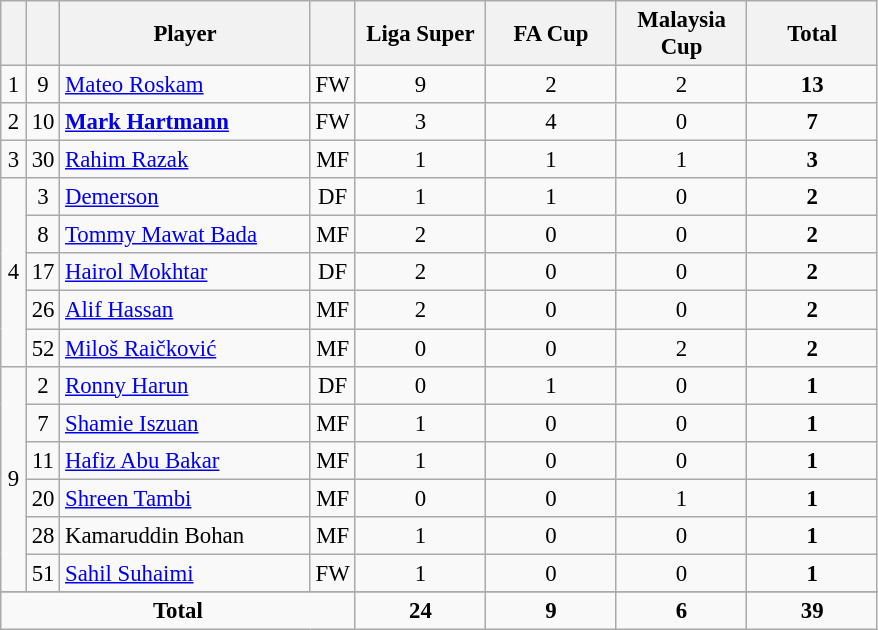<table class="wikitable sortable" style="font-size: 95%; text-align: center;">
<tr>
<th width=10></th>
<th width=10></th>
<th scope=col style="width:160px;"><strong>Player</strong></th>
<th width=10></th>
<th width=80>Liga Super</th>
<th width=80>FA Cup</th>
<th width=80>Malaysia Cup</th>
<th width=80>Total</th>
</tr>
<tr>
<td rowspan=1>1</td>
<td>9</td>
<td align=left> <a href='#'>Mateo Roskam</a></td>
<td>FW</td>
<td>9</td>
<td>2</td>
<td>2</td>
<td><strong>13</strong></td>
</tr>
<tr>
<td rowspan=1>2</td>
<td>10</td>
<td align=left> <strong><a href='#'>Mark Hartmann</a></strong></td>
<td>FW</td>
<td>3</td>
<td>4</td>
<td>0</td>
<td><strong>7</strong></td>
</tr>
<tr>
<td rowspan=1>3</td>
<td>30</td>
<td align=left> <a href='#'>Rahim Razak</a></td>
<td>MF</td>
<td>1</td>
<td>1</td>
<td>1</td>
<td><strong>3</strong></td>
</tr>
<tr>
<td rowspan=5>4</td>
<td>3</td>
<td align=left> <a href='#'>Demerson</a></td>
<td>DF</td>
<td>1</td>
<td>1</td>
<td>0</td>
<td><strong>2</strong></td>
</tr>
<tr>
<td>8</td>
<td align=left> <a href='#'>Tommy Mawat Bada</a></td>
<td>MF</td>
<td>2</td>
<td>0</td>
<td>0</td>
<td><strong>2</strong></td>
</tr>
<tr>
<td>17</td>
<td align=left> <a href='#'>Hairol Mokhtar</a></td>
<td>DF</td>
<td>2</td>
<td>0</td>
<td>0</td>
<td><strong>2</strong></td>
</tr>
<tr>
<td>26</td>
<td align=left> <a href='#'>Alif Hassan</a></td>
<td>MF</td>
<td>2</td>
<td>0</td>
<td>0</td>
<td><strong>2</strong></td>
</tr>
<tr>
<td>52</td>
<td align=left> <a href='#'>Miloš Raičković</a></td>
<td>MF</td>
<td>0</td>
<td>0</td>
<td>2</td>
<td><strong>2</strong></td>
</tr>
<tr>
<td rowspan=6>9</td>
<td>2</td>
<td align=left> <a href='#'>Ronny Harun</a></td>
<td>DF</td>
<td>0</td>
<td>1</td>
<td>0</td>
<td><strong>1</strong></td>
</tr>
<tr>
<td>7</td>
<td align=left> <a href='#'>Shamie Iszuan</a></td>
<td>MF</td>
<td>1</td>
<td>0</td>
<td>0</td>
<td><strong>1</strong></td>
</tr>
<tr>
<td>11</td>
<td align=left> <a href='#'>Hafiz Abu Bakar</a></td>
<td>MF</td>
<td>1</td>
<td>0</td>
<td>0</td>
<td><strong>1</strong></td>
</tr>
<tr>
<td>20</td>
<td align=left> <a href='#'>Shreen Tambi</a></td>
<td>MF</td>
<td>0</td>
<td>0</td>
<td>1</td>
<td><strong>1</strong></td>
</tr>
<tr>
<td>28</td>
<td align=left> Kamaruddin Bohan</td>
<td>MF</td>
<td>1</td>
<td>0</td>
<td>0</td>
<td><strong>1</strong></td>
</tr>
<tr>
<td>51</td>
<td align=left> <a href='#'>Sahil Suhaimi</a></td>
<td>FW</td>
<td>1</td>
<td>0</td>
<td>0</td>
<td><strong>1</strong></td>
</tr>
<tr>
</tr>
<tr class="sortbottom">
<td colspan=4><strong>Total</strong></td>
<td><strong>24</strong></td>
<td><strong>9</strong></td>
<td><strong>6</strong></td>
<td><strong>39</strong></td>
</tr>
</table>
